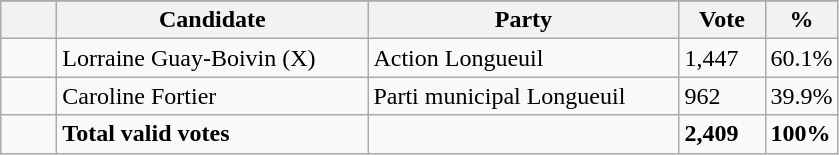<table class="wikitable">
<tr>
</tr>
<tr>
<th bgcolor="#DDDDFF" width="30px"></th>
<th bgcolor="#DDDDFF" width="200px">Candidate</th>
<th bgcolor="#DDDDFF" width="200px">Party</th>
<th bgcolor="#DDDDFF" width="50px">Vote</th>
<th bgcolor="#DDDDFF" width="30px">%</th>
</tr>
<tr>
<td> </td>
<td>Lorraine Guay-Boivin (X)</td>
<td>Action Longueuil</td>
<td>1,447</td>
<td>60.1%</td>
</tr>
<tr>
<td> </td>
<td>Caroline Fortier</td>
<td>Parti municipal Longueuil</td>
<td>962</td>
<td>39.9%</td>
</tr>
<tr>
<td> </td>
<td><strong>Total valid votes</strong></td>
<td></td>
<td><strong>2,409</strong></td>
<td><strong>100%</strong></td>
</tr>
</table>
